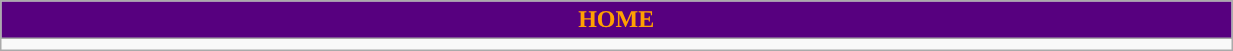<table class="wikitable collapsible collapsed" style="width:65%">
<tr>
<th colspan=5 ! style="color:#FFA000; background:#57007F">HOME</th>
</tr>
<tr>
<td></td>
</tr>
</table>
